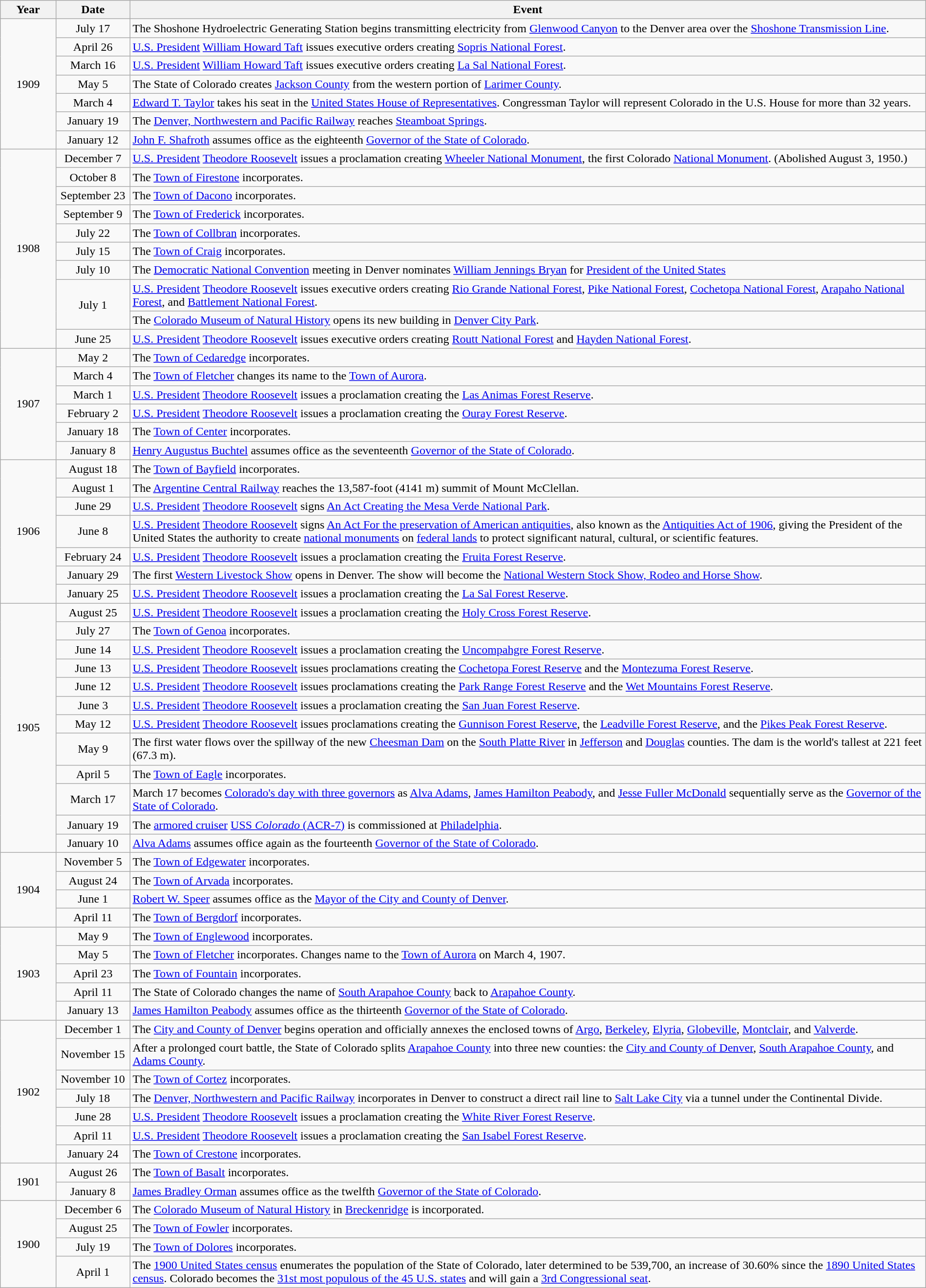<table class="wikitable" style="width:100%;">
<tr>
<th style="width:6%">Year</th>
<th style="width:8%">Date</th>
<th style="width:86%">Event</th>
</tr>
<tr>
<td align=center rowspan=7>1909</td>
<td align=center>July 17</td>
<td>The Shoshone Hydroelectric Generating Station begins transmitting electricity from <a href='#'>Glenwood Canyon</a> to the Denver area over the <a href='#'>Shoshone Transmission Line</a>.</td>
</tr>
<tr>
<td align=center>April 26</td>
<td><a href='#'>U.S. President</a> <a href='#'>William Howard Taft</a> issues executive orders creating <a href='#'>Sopris National Forest</a>.</td>
</tr>
<tr>
<td align=center>March 16</td>
<td><a href='#'>U.S. President</a> <a href='#'>William Howard Taft</a> issues executive orders creating <a href='#'>La Sal National Forest</a>.</td>
</tr>
<tr>
<td align=center>May 5</td>
<td>The State of Colorado creates <a href='#'>Jackson County</a> from the western portion of <a href='#'>Larimer County</a>.</td>
</tr>
<tr>
<td align=center>March 4</td>
<td><a href='#'>Edward T. Taylor</a> takes his seat in the <a href='#'>United States House of Representatives</a>. Congressman Taylor will represent Colorado in the U.S. House for more than 32 years.</td>
</tr>
<tr>
<td align=center>January 19</td>
<td>The <a href='#'>Denver, Northwestern and Pacific Railway</a> reaches <a href='#'>Steamboat Springs</a>.</td>
</tr>
<tr>
<td align=center>January 12</td>
<td><a href='#'>John F. Shafroth</a> assumes office as the eighteenth <a href='#'>Governor of the State of Colorado</a>.</td>
</tr>
<tr>
<td align=center rowspan=10>1908</td>
<td align=center>December 7</td>
<td><a href='#'>U.S. President</a> <a href='#'>Theodore Roosevelt</a> issues a proclamation creating <a href='#'>Wheeler National Monument</a>, the first Colorado <a href='#'>National Monument</a>. (Abolished August 3, 1950.)</td>
</tr>
<tr>
<td align=center>October 8</td>
<td>The <a href='#'>Town of Firestone</a> incorporates.</td>
</tr>
<tr>
<td align=center>September 23</td>
<td>The <a href='#'>Town of Dacono</a> incorporates.</td>
</tr>
<tr>
<td align=center>September 9</td>
<td>The <a href='#'>Town of Frederick</a> incorporates.</td>
</tr>
<tr>
<td align=center>July 22</td>
<td>The <a href='#'>Town of Collbran</a> incorporates.</td>
</tr>
<tr>
<td align=center>July 15</td>
<td>The <a href='#'>Town of Craig</a> incorporates.</td>
</tr>
<tr>
<td align=center>July 10</td>
<td>The <a href='#'>Democratic National Convention</a> meeting in Denver nominates <a href='#'>William Jennings Bryan</a> for <a href='#'>President of the United States</a></td>
</tr>
<tr>
<td align=center rowspan=2>July 1</td>
<td><a href='#'>U.S. President</a> <a href='#'>Theodore Roosevelt</a> issues executive orders creating <a href='#'>Rio Grande National Forest</a>, <a href='#'>Pike National Forest</a>, <a href='#'>Cochetopa National Forest</a>, <a href='#'>Arapaho National Forest</a>, and <a href='#'>Battlement National Forest</a>.</td>
</tr>
<tr>
<td>The <a href='#'>Colorado Museum of Natural History</a> opens its new building in <a href='#'>Denver City Park</a>.</td>
</tr>
<tr>
<td align=center>June 25</td>
<td><a href='#'>U.S. President</a> <a href='#'>Theodore Roosevelt</a> issues executive orders creating <a href='#'>Routt National Forest</a> and <a href='#'>Hayden National Forest</a>.</td>
</tr>
<tr>
<td align=center rowspan=6>1907</td>
<td align=center>May 2</td>
<td>The <a href='#'>Town of Cedaredge</a> incorporates.</td>
</tr>
<tr>
<td align=center>March 4</td>
<td>The <a href='#'>Town of Fletcher</a> changes its name to the <a href='#'>Town of Aurora</a>.</td>
</tr>
<tr>
<td align=center>March 1</td>
<td><a href='#'>U.S. President</a> <a href='#'>Theodore Roosevelt</a> issues a proclamation creating the <a href='#'>Las Animas Forest Reserve</a>.</td>
</tr>
<tr>
<td align=center>February 2</td>
<td><a href='#'>U.S. President</a> <a href='#'>Theodore Roosevelt</a> issues a proclamation creating the <a href='#'>Ouray Forest Reserve</a>.</td>
</tr>
<tr>
<td align=center>January 18</td>
<td>The <a href='#'>Town of Center</a> incorporates.</td>
</tr>
<tr>
<td align=center>January 8</td>
<td><a href='#'>Henry Augustus Buchtel</a> assumes office as the seventeenth <a href='#'>Governor of the State of Colorado</a>.</td>
</tr>
<tr>
<td align=center rowspan=7>1906</td>
<td align=center>August 18</td>
<td>The <a href='#'>Town of Bayfield</a> incorporates.</td>
</tr>
<tr>
<td align=center>August 1</td>
<td>The <a href='#'>Argentine Central Railway</a> reaches the 13,587-foot (4141 m) summit of Mount McClellan.</td>
</tr>
<tr>
<td align=center>June 29</td>
<td><a href='#'>U.S. President</a> <a href='#'>Theodore Roosevelt</a> signs <a href='#'>An Act Creating the Mesa Verde National Park</a>.</td>
</tr>
<tr>
<td align=center>June 8</td>
<td><a href='#'>U.S. President</a> <a href='#'>Theodore Roosevelt</a> signs <a href='#'>An Act For the preservation of American antiquities</a>, also known as the <a href='#'>Antiquities Act of 1906</a>, giving the President of the United States the authority to create <a href='#'>national monuments</a> on <a href='#'>federal lands</a> to protect significant natural, cultural, or scientific features.</td>
</tr>
<tr>
<td align=center>February 24</td>
<td><a href='#'>U.S. President</a> <a href='#'>Theodore Roosevelt</a> issues a proclamation creating the <a href='#'>Fruita Forest Reserve</a>.</td>
</tr>
<tr>
<td align=center>January 29</td>
<td>The first <a href='#'>Western Livestock Show</a> opens in Denver. The show will become the <a href='#'>National Western Stock Show, Rodeo and Horse Show</a>.</td>
</tr>
<tr>
<td align=center>January 25</td>
<td><a href='#'>U.S. President</a> <a href='#'>Theodore Roosevelt</a> issues a proclamation creating the <a href='#'>La Sal Forest Reserve</a>.</td>
</tr>
<tr>
<td align=center rowspan=12>1905</td>
<td align=center>August 25</td>
<td><a href='#'>U.S. President</a> <a href='#'>Theodore Roosevelt</a> issues a proclamation creating the <a href='#'>Holy Cross Forest Reserve</a>.</td>
</tr>
<tr>
<td align=center>July 27</td>
<td>The <a href='#'>Town of Genoa</a> incorporates.</td>
</tr>
<tr>
<td align=center>June 14</td>
<td><a href='#'>U.S. President</a> <a href='#'>Theodore Roosevelt</a> issues a proclamation creating the <a href='#'>Uncompahgre Forest Reserve</a>.</td>
</tr>
<tr>
<td align=center rowspan=1>June 13</td>
<td><a href='#'>U.S. President</a> <a href='#'>Theodore Roosevelt</a> issues proclamations creating the <a href='#'>Cochetopa Forest Reserve</a> and the <a href='#'>Montezuma Forest Reserve</a>.</td>
</tr>
<tr>
<td align=center rowspan=1>June 12</td>
<td><a href='#'>U.S. President</a> <a href='#'>Theodore Roosevelt</a> issues proclamations creating the <a href='#'>Park Range Forest Reserve</a> and the <a href='#'>Wet Mountains Forest Reserve</a>.</td>
</tr>
<tr>
<td align=center>June 3</td>
<td><a href='#'>U.S. President</a> <a href='#'>Theodore Roosevelt</a> issues a proclamation creating the <a href='#'>San Juan Forest Reserve</a>.</td>
</tr>
<tr>
<td align=center rowspan=1>May 12</td>
<td><a href='#'>U.S. President</a> <a href='#'>Theodore Roosevelt</a> issues proclamations creating the <a href='#'>Gunnison Forest Reserve</a>, the <a href='#'>Leadville Forest Reserve</a>, and the <a href='#'>Pikes Peak Forest Reserve</a>.</td>
</tr>
<tr>
<td align=center rowspan=1>May 9</td>
<td>The first water flows over the spillway of the new <a href='#'>Cheesman Dam</a> on the <a href='#'>South Platte River</a> in <a href='#'>Jefferson</a> and <a href='#'>Douglas</a> counties. The dam is the world's tallest at 221 feet (67.3 m).</td>
</tr>
<tr>
<td align=center>April 5</td>
<td>The <a href='#'>Town of Eagle</a> incorporates.</td>
</tr>
<tr>
<td align=center>March 17</td>
<td>March 17 becomes <a href='#'>Colorado's day with three governors</a> as <a href='#'>Alva Adams</a>, <a href='#'>James Hamilton Peabody</a>, and <a href='#'>Jesse Fuller McDonald</a> sequentially serve as the <a href='#'>Governor of the State of Colorado</a>.</td>
</tr>
<tr>
<td align=center>January 19</td>
<td>The <a href='#'>armored cruiser</a> <a href='#'>USS <em>Colorado</em> (ACR-7)</a> is commissioned at <a href='#'>Philadelphia</a>.</td>
</tr>
<tr>
<td align=center>January 10</td>
<td><a href='#'>Alva Adams</a> assumes office again as the fourteenth <a href='#'>Governor of the State of Colorado</a>.</td>
</tr>
<tr>
<td align=center rowspan=4>1904</td>
<td align=center>November 5</td>
<td>The <a href='#'>Town of Edgewater</a> incorporates.</td>
</tr>
<tr>
<td align=center>August 24</td>
<td>The <a href='#'>Town of Arvada</a> incorporates.</td>
</tr>
<tr>
<td align=center>June 1</td>
<td><a href='#'>Robert W. Speer</a> assumes office as the <a href='#'>Mayor of the City and County of Denver</a>.</td>
</tr>
<tr>
<td align=center>April 11</td>
<td>The <a href='#'>Town of Bergdorf</a> incorporates.</td>
</tr>
<tr>
<td align=center rowspan=5>1903</td>
<td align=center>May 9</td>
<td>The <a href='#'>Town of Englewood</a> incorporates.</td>
</tr>
<tr>
<td align=center>May 5</td>
<td>The <a href='#'>Town of Fletcher</a> incorporates.  Changes name to the <a href='#'>Town of Aurora</a> on March 4, 1907.</td>
</tr>
<tr>
<td align=center>April 23</td>
<td>The <a href='#'>Town of Fountain</a> incorporates.</td>
</tr>
<tr>
<td align=center>April 11</td>
<td>The State of Colorado changes the name of <a href='#'>South Arapahoe County</a> back to <a href='#'>Arapahoe County</a>.</td>
</tr>
<tr>
<td align=center>January 13</td>
<td><a href='#'>James Hamilton Peabody</a> assumes office as the thirteenth <a href='#'>Governor of the State of Colorado</a>.</td>
</tr>
<tr>
<td align=center rowspan=7>1902</td>
<td align=center>December 1</td>
<td>The <a href='#'>City and County of Denver</a> begins operation and officially annexes the enclosed towns of <a href='#'>Argo</a>, <a href='#'>Berkeley</a>, <a href='#'>Elyria</a>, <a href='#'>Globeville</a>, <a href='#'>Montclair</a>, and <a href='#'>Valverde</a>.</td>
</tr>
<tr>
<td align=center>November 15</td>
<td>After a prolonged court battle, the State of Colorado splits <a href='#'>Arapahoe County</a> into three new counties: the <a href='#'>City and County of Denver</a>, <a href='#'>South Arapahoe County</a>, and <a href='#'>Adams County</a>.</td>
</tr>
<tr>
<td align=center>November 10</td>
<td>The <a href='#'>Town of Cortez</a> incorporates.</td>
</tr>
<tr>
<td align=center>July 18</td>
<td>The <a href='#'>Denver, Northwestern and Pacific Railway</a> incorporates in Denver to construct a direct rail line to <a href='#'>Salt Lake City</a> via a tunnel under the Continental Divide.</td>
</tr>
<tr>
<td align=center>June 28</td>
<td><a href='#'>U.S. President</a> <a href='#'>Theodore Roosevelt</a> issues a proclamation creating the <a href='#'>White River Forest Reserve</a>.</td>
</tr>
<tr>
<td align=center>April 11</td>
<td><a href='#'>U.S. President</a> <a href='#'>Theodore Roosevelt</a> issues a proclamation creating the <a href='#'>San Isabel Forest Reserve</a>.</td>
</tr>
<tr>
<td align=center>January 24</td>
<td>The <a href='#'>Town of Crestone</a> incorporates.</td>
</tr>
<tr>
<td align=center rowspan=2>1901</td>
<td align=center>August 26</td>
<td>The <a href='#'>Town of Basalt</a> incorporates.</td>
</tr>
<tr>
<td align=center>January 8</td>
<td><a href='#'>James Bradley Orman</a> assumes office as the twelfth <a href='#'>Governor of the State of Colorado</a>.</td>
</tr>
<tr>
<td align=center rowspan=4>1900</td>
<td align=center>December 6</td>
<td>The <a href='#'>Colorado Museum of Natural History</a> in <a href='#'>Breckenridge</a> is incorporated.</td>
</tr>
<tr>
<td align=center>August 25</td>
<td>The <a href='#'>Town of Fowler</a> incorporates.</td>
</tr>
<tr>
<td align=center>July 19</td>
<td>The <a href='#'>Town of Dolores</a> incorporates.</td>
</tr>
<tr>
<td align=center>April 1</td>
<td>The <a href='#'>1900 United States census</a> enumerates the population of the State of Colorado, later determined to be 539,700, an increase of 30.60% since the <a href='#'>1890 United States census</a>. Colorado becomes the <a href='#'>31st most populous of the 45 U.S. states</a> and will gain a <a href='#'>3rd Congressional seat</a>.</td>
</tr>
</table>
